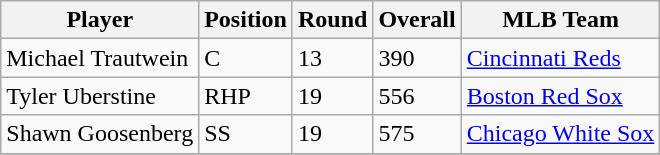<table class="wikitable">
<tr>
<th>Player</th>
<th>Position</th>
<th>Round</th>
<th>Overall</th>
<th>MLB Team</th>
</tr>
<tr>
<td>Michael Trautwein</td>
<td>C</td>
<td>13</td>
<td>390</td>
<td><a href='#'>Cincinnati Reds</a></td>
</tr>
<tr>
<td>Tyler Uberstine</td>
<td>RHP</td>
<td>19</td>
<td>556</td>
<td><a href='#'>Boston Red Sox</a></td>
</tr>
<tr>
<td>Shawn Goosenberg</td>
<td>SS</td>
<td>19</td>
<td>575</td>
<td><a href='#'>Chicago White Sox</a></td>
</tr>
<tr>
</tr>
</table>
